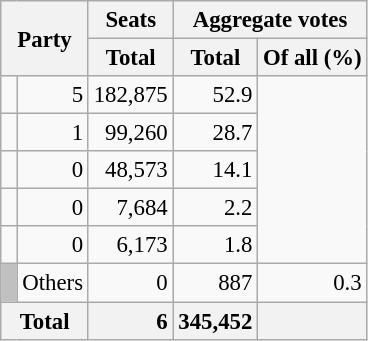<table class="wikitable" style="text-align:right; font-size:95%;">
<tr>
<th colspan="2" rowspan="2">Party</th>
<th>Seats</th>
<th colspan="2">Aggregate votes</th>
</tr>
<tr>
<th>Total</th>
<th>Total</th>
<th>Of all (%)</th>
</tr>
<tr>
<td></td>
<td>5</td>
<td>182,875</td>
<td>52.9</td>
</tr>
<tr>
<td></td>
<td>1</td>
<td>99,260</td>
<td>28.7</td>
</tr>
<tr>
<td></td>
<td>0</td>
<td>48,573</td>
<td>14.1</td>
</tr>
<tr>
<td></td>
<td>0</td>
<td>7,684</td>
<td>2.2</td>
</tr>
<tr>
<td></td>
<td>0</td>
<td>6,173</td>
<td>1.8</td>
</tr>
<tr>
<td style="background:silver;"> </td>
<td align=left>Others</td>
<td>0</td>
<td>887</td>
<td>0.3</td>
</tr>
<tr>
<th colspan="2" style="background:#f2f2f2"><strong>Total</strong></th>
<td style="background:#f2f2f2;"><strong>6</strong></td>
<td style="background:#f2f2f2;"><strong>345,452</strong></td>
<td style="background:#f2f2f2;"></td>
</tr>
</table>
